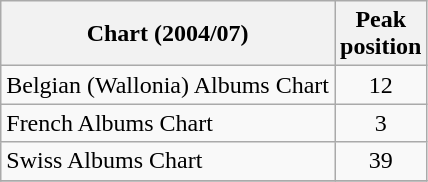<table class="wikitable sortable">
<tr>
<th>Chart (2004/07)</th>
<th align="center">Peak<br>position</th>
</tr>
<tr>
<td>Belgian (Wallonia) Albums Chart</td>
<td align="center">12</td>
</tr>
<tr>
<td>French Albums Chart</td>
<td align="center">3</td>
</tr>
<tr>
<td>Swiss Albums Chart</td>
<td align="center">39</td>
</tr>
<tr>
</tr>
</table>
